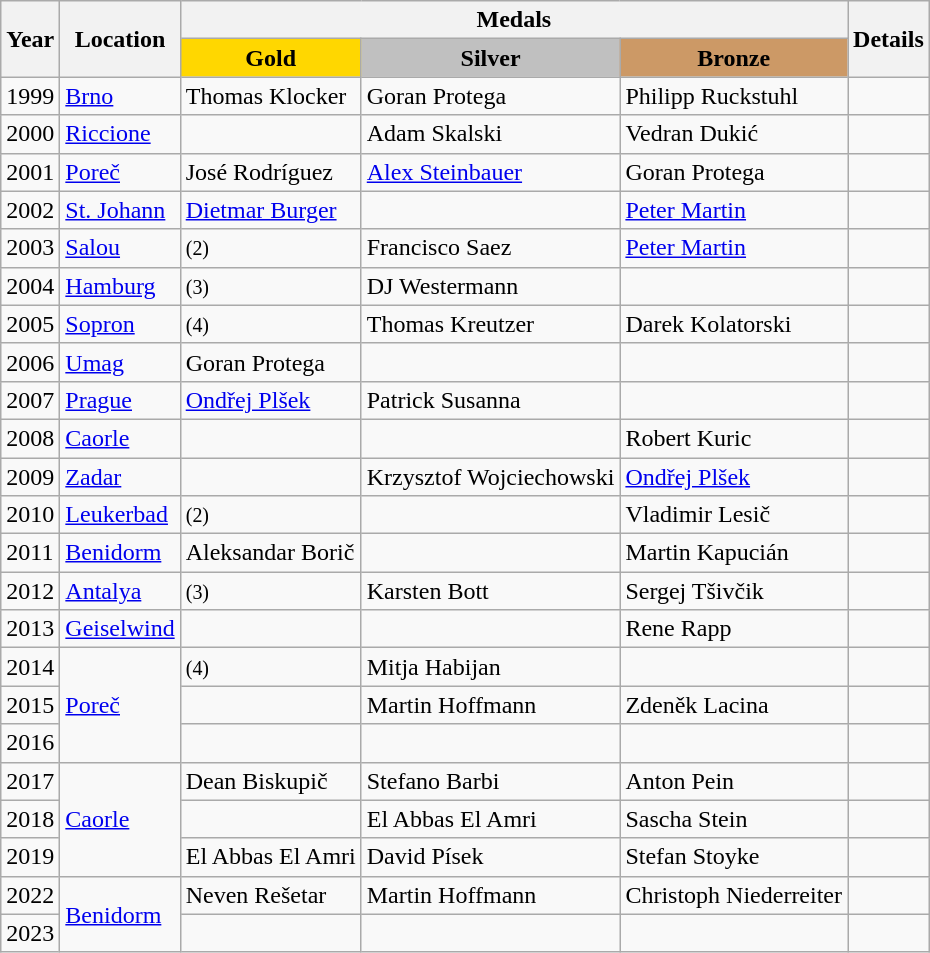<table class="wikitable">
<tr>
<th rowspan="2">Year</th>
<th rowspan="2">Location</th>
<th colspan="3">Medals</th>
<th rowspan="2">Details</th>
</tr>
<tr style="text-align:center;">
<td bgcolor="gold"><strong>Gold</strong></td>
<td bgcolor="silver"><strong>Silver</strong></td>
<td bgcolor="cc9966"><strong>Bronze</strong></td>
</tr>
<tr>
<td>1999</td>
<td> <a href='#'>Brno</a></td>
<td> Thomas Klocker</td>
<td> Goran Protega</td>
<td> Philipp Ruckstuhl</td>
<td></td>
</tr>
<tr>
<td>2000</td>
<td> <a href='#'>Riccione</a></td>
<td></td>
<td> Adam Skalski</td>
<td> Vedran Dukić</td>
<td></td>
</tr>
<tr>
<td>2001</td>
<td> <a href='#'>Poreč</a></td>
<td> José Rodríguez</td>
<td> <a href='#'>Alex Steinbauer</a></td>
<td> Goran Protega</td>
<td></td>
</tr>
<tr>
<td>2002</td>
<td> <a href='#'>St. Johann</a></td>
<td> <a href='#'>Dietmar Burger</a></td>
<td></td>
<td> <a href='#'>Peter Martin</a></td>
<td></td>
</tr>
<tr>
<td>2003</td>
<td> <a href='#'>Salou</a></td>
<td> <small>(2)</small></td>
<td> Francisco Saez</td>
<td> <a href='#'>Peter Martin</a></td>
<td></td>
</tr>
<tr>
<td>2004</td>
<td> <a href='#'>Hamburg</a></td>
<td> <small>(3)</small></td>
<td> DJ Westermann</td>
<td></td>
<td></td>
</tr>
<tr>
<td>2005</td>
<td> <a href='#'>Sopron</a></td>
<td> <small>(4)</small></td>
<td> Thomas Kreutzer</td>
<td> Darek Kolatorski</td>
<td></td>
</tr>
<tr>
<td>2006</td>
<td> <a href='#'>Umag</a></td>
<td> Goran Protega</td>
<td></td>
<td></td>
<td></td>
</tr>
<tr>
<td>2007</td>
<td> <a href='#'>Prague</a></td>
<td> <a href='#'>Ondřej Plšek</a></td>
<td> Patrick Susanna</td>
<td></td>
<td></td>
</tr>
<tr>
<td>2008</td>
<td> <a href='#'>Caorle</a></td>
<td></td>
<td></td>
<td> Robert Kuric</td>
<td></td>
</tr>
<tr>
<td>2009</td>
<td> <a href='#'>Zadar</a></td>
<td></td>
<td> Krzysztof Wojciechowski</td>
<td> <a href='#'>Ondřej Plšek</a></td>
<td></td>
</tr>
<tr>
<td>2010</td>
<td> <a href='#'>Leukerbad</a></td>
<td> <small>(2)</small></td>
<td></td>
<td> Vladimir Lesič</td>
<td></td>
</tr>
<tr>
<td>2011</td>
<td> <a href='#'>Benidorm</a></td>
<td> Aleksandar Borič</td>
<td></td>
<td> Martin Kapucián</td>
<td></td>
</tr>
<tr>
<td>2012</td>
<td> <a href='#'>Antalya</a></td>
<td> <small>(3)</small></td>
<td> Karsten Bott</td>
<td> Sergej Tšivčik</td>
<td></td>
</tr>
<tr>
<td>2013</td>
<td> <a href='#'>Geiselwind</a></td>
<td></td>
<td></td>
<td> Rene Rapp</td>
<td></td>
</tr>
<tr>
<td>2014</td>
<td rowspan="3"> <a href='#'>Poreč</a></td>
<td> <small>(4)</small></td>
<td> Mitja Habijan</td>
<td></td>
<td></td>
</tr>
<tr>
<td>2015</td>
<td></td>
<td> Martin Hoffmann</td>
<td> Zdeněk Lacina</td>
<td></td>
</tr>
<tr>
<td>2016</td>
<td></td>
<td></td>
<td></td>
<td></td>
</tr>
<tr>
<td>2017</td>
<td rowspan="3"> <a href='#'>Caorle</a></td>
<td> Dean Biskupič</td>
<td> Stefano Barbi</td>
<td> Anton Pein</td>
<td></td>
</tr>
<tr>
<td>2018</td>
<td></td>
<td> El Abbas El Amri</td>
<td> Sascha Stein</td>
<td></td>
</tr>
<tr>
<td>2019</td>
<td> El Abbas El Amri</td>
<td> David Písek</td>
<td> Stefan Stoyke</td>
<td></td>
</tr>
<tr>
<td>2022</td>
<td rowspan="2"> <a href='#'>Benidorm</a></td>
<td> Neven Rešetar</td>
<td> Martin Hoffmann</td>
<td> Christoph Niederreiter</td>
<td></td>
</tr>
<tr>
<td>2023</td>
<td></td>
<td></td>
<td></td>
<td></td>
</tr>
</table>
